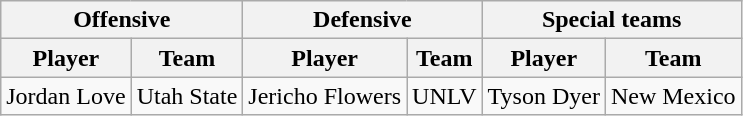<table class="wikitable">
<tr>
<th colspan="2">Offensive</th>
<th colspan="2">Defensive</th>
<th colspan="2">Special teams</th>
</tr>
<tr>
<th>Player</th>
<th>Team</th>
<th>Player</th>
<th>Team</th>
<th>Player</th>
<th>Team</th>
</tr>
<tr>
<td>Jordan Love</td>
<td>Utah State</td>
<td>Jericho Flowers</td>
<td>UNLV</td>
<td>Tyson Dyer</td>
<td>New Mexico</td>
</tr>
</table>
